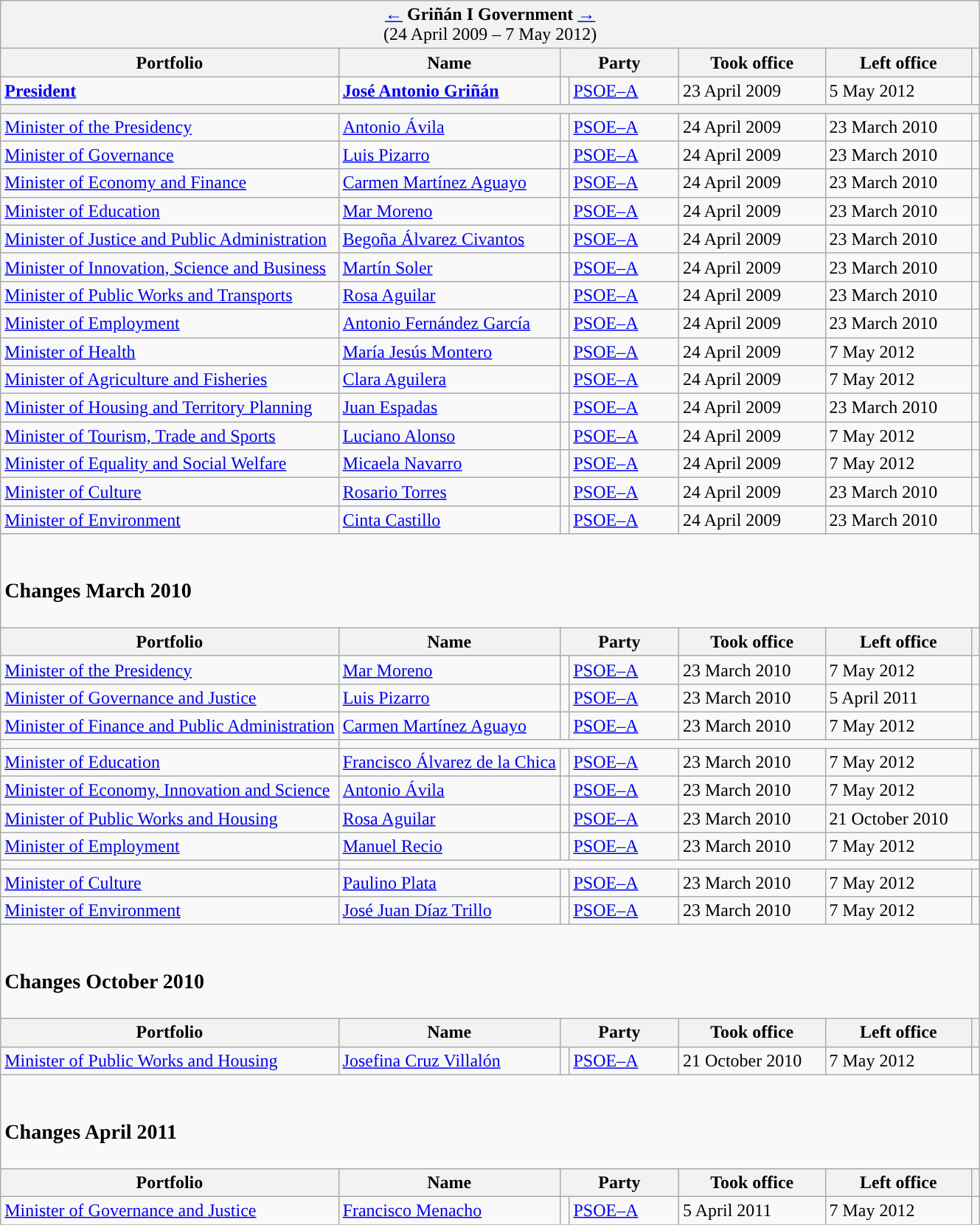<table class="wikitable">
<tr>
<td colspan="7" bgcolor="#F2F2F2" align="center"><a href='#'>←</a> <strong>Griñán I Government</strong> <a href='#'>→</a><br>(24 April 2009 – 7 May 2012)</td>
</tr>
<tr>
<th>Portfolio</th>
<th>Name</th>
<th width="100px" colspan="2">Party</th>
<th width="125px">Took office</th>
<th width="125px">Left office</th>
<th></th>
</tr>
<tr>
<td><strong><a href='#'>President</a></strong></td>
<td><strong><a href='#'>José Antonio Griñán</a></strong></td>
<td width="1" style="background-color:"></td>
<td><a href='#'>PSOE–A</a></td>
<td>23 April 2009</td>
<td>5 May 2012</td>
<td align="center"></td>
</tr>
<tr>
<th colspan="7"></th>
</tr>
<tr>
<td><a href='#'>Minister of the Presidency</a></td>
<td><a href='#'>Antonio Ávila</a></td>
<td style="background-color:"></td>
<td><a href='#'>PSOE–A</a></td>
<td>24 April 2009</td>
<td>23 March 2010</td>
<td align="center"></td>
</tr>
<tr>
<td><a href='#'>Minister of Governance</a></td>
<td><a href='#'>Luis Pizarro</a></td>
<td style="background-color:"></td>
<td><a href='#'>PSOE–A</a></td>
<td>24 April 2009</td>
<td>23 March 2010</td>
<td align="center"></td>
</tr>
<tr>
<td><a href='#'>Minister of Economy and Finance</a></td>
<td><a href='#'>Carmen Martínez Aguayo</a></td>
<td style="background-color:"></td>
<td><a href='#'>PSOE–A</a></td>
<td>24 April 2009</td>
<td>23 March 2010</td>
<td align="center"></td>
</tr>
<tr>
<td><a href='#'>Minister of Education</a></td>
<td><a href='#'>Mar Moreno</a></td>
<td style="background-color:"></td>
<td><a href='#'>PSOE–A</a></td>
<td>24 April 2009</td>
<td>23 March 2010</td>
<td align="center"></td>
</tr>
<tr>
<td><a href='#'>Minister of Justice and Public Administration</a></td>
<td><a href='#'>Begoña Álvarez Civantos</a></td>
<td style="background-color:"></td>
<td><a href='#'>PSOE–A</a></td>
<td>24 April 2009</td>
<td>23 March 2010</td>
<td align="center"></td>
</tr>
<tr>
<td><a href='#'>Minister of Innovation, Science and Business</a></td>
<td><a href='#'>Martín Soler</a></td>
<td style="background-color:"></td>
<td><a href='#'>PSOE–A</a></td>
<td>24 April 2009</td>
<td>23 March 2010</td>
<td align="center"></td>
</tr>
<tr>
<td><a href='#'>Minister of Public Works and Transports</a></td>
<td><a href='#'>Rosa Aguilar</a></td>
<td style="background-color:"></td>
<td><a href='#'>PSOE–A</a> </td>
<td>24 April 2009</td>
<td>23 March 2010</td>
<td align="center"></td>
</tr>
<tr>
<td><a href='#'>Minister of Employment</a></td>
<td><a href='#'>Antonio Fernández García</a></td>
<td style="background-color:"></td>
<td><a href='#'>PSOE–A</a></td>
<td>24 April 2009</td>
<td>23 March 2010</td>
<td align="center"></td>
</tr>
<tr>
<td><a href='#'>Minister of Health</a></td>
<td><a href='#'>María Jesús Montero</a></td>
<td style="background-color:"></td>
<td><a href='#'>PSOE–A</a></td>
<td>24 April 2009</td>
<td>7 May 2012</td>
<td align="center"></td>
</tr>
<tr>
<td><a href='#'>Minister of Agriculture and Fisheries</a></td>
<td><a href='#'>Clara Aguilera</a></td>
<td style="background-color:"></td>
<td><a href='#'>PSOE–A</a></td>
<td>24 April 2009</td>
<td>7 May 2012</td>
<td align="center"></td>
</tr>
<tr>
<td><a href='#'>Minister of Housing and Territory Planning</a></td>
<td><a href='#'>Juan Espadas</a></td>
<td style="background-color:"></td>
<td><a href='#'>PSOE–A</a></td>
<td>24 April 2009</td>
<td>23 March 2010</td>
<td align="center"></td>
</tr>
<tr>
<td><a href='#'>Minister of Tourism, Trade and Sports</a></td>
<td><a href='#'>Luciano Alonso</a></td>
<td style="background-color:"></td>
<td><a href='#'>PSOE–A</a></td>
<td>24 April 2009</td>
<td>7 May 2012</td>
<td align="center"></td>
</tr>
<tr>
<td><a href='#'>Minister of Equality and Social Welfare</a></td>
<td><a href='#'>Micaela Navarro</a></td>
<td style="background-color:"></td>
<td><a href='#'>PSOE–A</a></td>
<td>24 April 2009</td>
<td>7 May 2012</td>
<td align="center"></td>
</tr>
<tr>
<td><a href='#'>Minister of Culture</a></td>
<td><a href='#'>Rosario Torres</a></td>
<td style="background-color:"></td>
<td><a href='#'>PSOE–A</a></td>
<td>24 April 2009</td>
<td>23 March 2010</td>
<td align="center"></td>
</tr>
<tr>
<td><a href='#'>Minister of Environment</a></td>
<td><a href='#'>Cinta Castillo</a></td>
<td style="background-color:"></td>
<td><a href='#'>PSOE–A</a></td>
<td>24 April 2009</td>
<td>23 March 2010</td>
<td align="center"></td>
</tr>
<tr>
<td colspan="7"><br><h3>Changes March 2010</h3></td>
</tr>
<tr>
<th>Portfolio</th>
<th>Name</th>
<th colspan="2">Party</th>
<th>Took office</th>
<th>Left office</th>
<th></th>
</tr>
<tr>
<td><a href='#'>Minister of the Presidency</a></td>
<td><a href='#'>Mar Moreno</a></td>
<td style="background-color:"></td>
<td><a href='#'>PSOE–A</a></td>
<td>23 March 2010</td>
<td>7 May 2012</td>
<td align="center"></td>
</tr>
<tr>
<td><a href='#'>Minister of Governance and Justice</a></td>
<td><a href='#'>Luis Pizarro</a></td>
<td style="background-color:"></td>
<td><a href='#'>PSOE–A</a></td>
<td>23 March 2010</td>
<td>5 April 2011</td>
<td align="center"></td>
</tr>
<tr>
<td><a href='#'>Minister of Finance and Public Administration</a></td>
<td><a href='#'>Carmen Martínez Aguayo</a></td>
<td style="background-color:"></td>
<td><a href='#'>PSOE–A</a></td>
<td>23 March 2010</td>
<td>7 May 2012</td>
<td align="center"></td>
</tr>
<tr>
<td></td>
<td colspan="6"></td>
</tr>
<tr>
<td><a href='#'>Minister of Education</a></td>
<td><a href='#'>Francisco Álvarez de la Chica</a></td>
<td style="background-color:"></td>
<td><a href='#'>PSOE–A</a></td>
<td>23 March 2010</td>
<td>7 May 2012</td>
<td align="center"></td>
</tr>
<tr>
<td><a href='#'>Minister of Economy, Innovation and Science</a></td>
<td><a href='#'>Antonio Ávila</a></td>
<td style="background-color:"></td>
<td><a href='#'>PSOE–A</a></td>
<td>23 March 2010</td>
<td>7 May 2012</td>
<td align="center"></td>
</tr>
<tr>
<td><a href='#'>Minister of Public Works and Housing</a></td>
<td><a href='#'>Rosa Aguilar</a></td>
<td style="background-color:"></td>
<td><a href='#'>PSOE–A</a> </td>
<td>23 March 2010</td>
<td>21 October 2010</td>
<td align="center"></td>
</tr>
<tr>
<td><a href='#'>Minister of Employment</a></td>
<td><a href='#'>Manuel Recio</a></td>
<td style="background-color:"></td>
<td><a href='#'>PSOE–A</a></td>
<td>23 March 2010</td>
<td>7 May 2012</td>
<td align="center"></td>
</tr>
<tr>
<td></td>
<td colspan="6"></td>
</tr>
<tr>
<td><a href='#'>Minister of Culture</a></td>
<td><a href='#'>Paulino Plata</a></td>
<td style="background-color:"></td>
<td><a href='#'>PSOE–A</a></td>
<td>23 March 2010</td>
<td>7 May 2012</td>
<td align="center"></td>
</tr>
<tr>
<td><a href='#'>Minister of Environment</a></td>
<td><a href='#'>José Juan Díaz Trillo</a></td>
<td style="background-color:"></td>
<td><a href='#'>PSOE–A</a></td>
<td>23 March 2010</td>
<td>7 May 2012</td>
<td align="center"></td>
</tr>
<tr>
<td colspan="7"><br><h3>Changes October 2010</h3></td>
</tr>
<tr>
<th>Portfolio</th>
<th>Name</th>
<th colspan="2">Party</th>
<th>Took office</th>
<th>Left office</th>
<th></th>
</tr>
<tr>
<td><a href='#'>Minister of Public Works and Housing</a></td>
<td><a href='#'>Josefina Cruz Villalón</a></td>
<td style="background-color:"></td>
<td><a href='#'>PSOE–A</a></td>
<td>21 October 2010</td>
<td>7 May 2012</td>
<td align="center"></td>
</tr>
<tr>
<td colspan="7"><br><h3>Changes April 2011</h3></td>
</tr>
<tr>
<th>Portfolio</th>
<th>Name</th>
<th colspan="2">Party</th>
<th>Took office</th>
<th>Left office</th>
<th></th>
</tr>
<tr>
<td><a href='#'>Minister of Governance and Justice</a></td>
<td><a href='#'>Francisco Menacho</a></td>
<td style="background-color:"></td>
<td><a href='#'>PSOE–A</a></td>
<td>5 April 2011</td>
<td>7 May 2012</td>
<td align="center"></td>
</tr>
<tr>
</tr>
</table>
